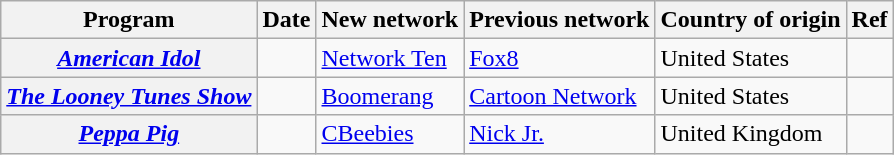<table class="wikitable plainrowheaders sortable" style="text-align:left">
<tr>
<th scope="col">Program</th>
<th scope="col">Date</th>
<th scope="col">New network</th>
<th scope="col">Previous network</th>
<th scope="col">Country of origin</th>
<th scope="col" class="unsortable">Ref</th>
</tr>
<tr>
<th scope="row"><em><a href='#'>American Idol</a></em></th>
<td align=center></td>
<td><a href='#'>Network Ten</a></td>
<td><a href='#'>Fox8</a></td>
<td>United States</td>
<td align=center></td>
</tr>
<tr>
<th scope="row"><em><a href='#'>The Looney Tunes Show</a></em></th>
<td align=center></td>
<td><a href='#'>Boomerang</a></td>
<td><a href='#'>Cartoon Network</a></td>
<td>United States</td>
<td align=center></td>
</tr>
<tr>
<th scope="row"><em><a href='#'>Peppa Pig</a></em></th>
<td></td>
<td><a href='#'>CBeebies</a></td>
<td><a href='#'>Nick Jr.</a></td>
<td>United Kingdom</td>
<td align=center></td>
</tr>
</table>
